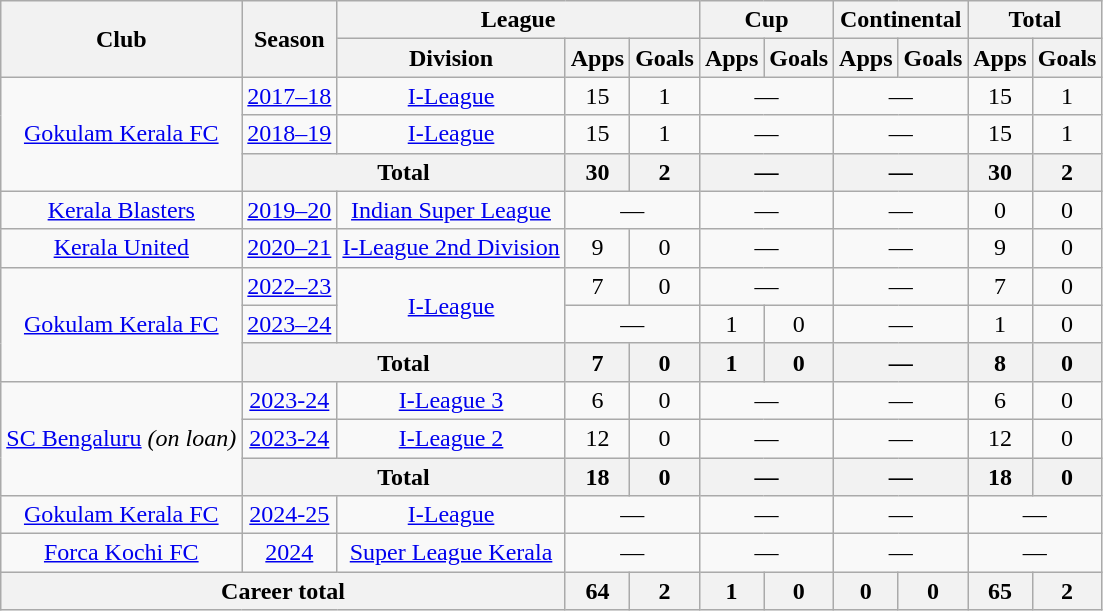<table class=wikitable style=text-align:center>
<tr>
<th rowspan=2>Club</th>
<th rowspan=2>Season</th>
<th colspan=3>League</th>
<th colspan=2>Cup</th>
<th colspan=2>Continental</th>
<th colspan=2>Total</th>
</tr>
<tr>
<th>Division</th>
<th>Apps</th>
<th>Goals</th>
<th>Apps</th>
<th>Goals</th>
<th>Apps</th>
<th>Goals</th>
<th>Apps</th>
<th>Goals</th>
</tr>
<tr>
<td rowspan="3"><a href='#'>Gokulam Kerala FC</a></td>
<td><a href='#'>2017–18</a></td>
<td><a href='#'>I-League</a></td>
<td>15</td>
<td>1</td>
<td colspan="2">—</td>
<td colspan="2">—</td>
<td>15</td>
<td>1</td>
</tr>
<tr>
<td><a href='#'>2018–19</a></td>
<td><a href='#'>I-League</a></td>
<td>15</td>
<td>1</td>
<td colspan="2">—</td>
<td colspan="2">—</td>
<td>15</td>
<td>1</td>
</tr>
<tr>
<th colspan="2">Total</th>
<th>30</th>
<th>2</th>
<th colspan="2">—</th>
<th colspan="2">—</th>
<th>30</th>
<th>2</th>
</tr>
<tr>
<td><a href='#'>Kerala Blasters</a></td>
<td><a href='#'>2019–20</a></td>
<td><a href='#'>Indian Super League</a></td>
<td colspan="2">—</td>
<td colspan="2">—</td>
<td colspan="2">—</td>
<td>0</td>
<td>0</td>
</tr>
<tr>
<td><a href='#'>Kerala United</a></td>
<td><a href='#'>2020–21</a></td>
<td><a href='#'>I-League 2nd Division</a></td>
<td>9</td>
<td>0</td>
<td colspan="2">—</td>
<td colspan="2">—</td>
<td>9</td>
<td>0</td>
</tr>
<tr>
<td rowspan="3"><a href='#'>Gokulam Kerala FC</a></td>
<td><a href='#'>2022–23</a></td>
<td rowspan="2"><a href='#'>I-League</a></td>
<td>7</td>
<td>0</td>
<td colspan="2">—</td>
<td colspan="2">—</td>
<td>7</td>
<td>0</td>
</tr>
<tr>
<td><a href='#'>2023–24</a></td>
<td colspan="2">—</td>
<td>1</td>
<td>0</td>
<td colspan="2">—</td>
<td>1</td>
<td>0</td>
</tr>
<tr>
<th colspan="2">Total</th>
<th>7</th>
<th>0</th>
<th>1</th>
<th>0</th>
<th colspan="2">—</th>
<th>8</th>
<th>0</th>
</tr>
<tr>
<td rowspan="3"><a href='#'>SC Bengaluru</a> <em>(on loan)</em></td>
<td><a href='#'>2023-24</a></td>
<td><a href='#'>I-League 3</a></td>
<td>6</td>
<td>0</td>
<td colspan="2">—</td>
<td colspan="2">—</td>
<td>6</td>
<td>0</td>
</tr>
<tr>
<td><a href='#'>2023-24</a></td>
<td><a href='#'>I-League 2</a></td>
<td>12</td>
<td>0</td>
<td colspan="2">—</td>
<td colspan="2">—</td>
<td>12</td>
<td>0</td>
</tr>
<tr>
<th colspan="2">Total</th>
<th>18</th>
<th>0</th>
<th colspan="2">—</th>
<th colspan="2">—</th>
<th>18</th>
<th>0</th>
</tr>
<tr>
<td><a href='#'>Gokulam Kerala FC</a></td>
<td><a href='#'>2024-25</a></td>
<td><a href='#'>I-League</a></td>
<td colspan="2">—</td>
<td colspan="2">—</td>
<td colspan="2">—</td>
<td colspan="2">—</td>
</tr>
<tr>
<td><a href='#'>Forca Kochi FC</a></td>
<td><a href='#'>2024</a></td>
<td><a href='#'>Super League Kerala</a></td>
<td colspan="2">—</td>
<td colspan="2">—</td>
<td colspan="2">—</td>
<td colspan="2">—</td>
</tr>
<tr>
<th colspan="3">Career total</th>
<th>64</th>
<th>2</th>
<th>1</th>
<th>0</th>
<th>0</th>
<th>0</th>
<th>65</th>
<th>2</th>
</tr>
</table>
